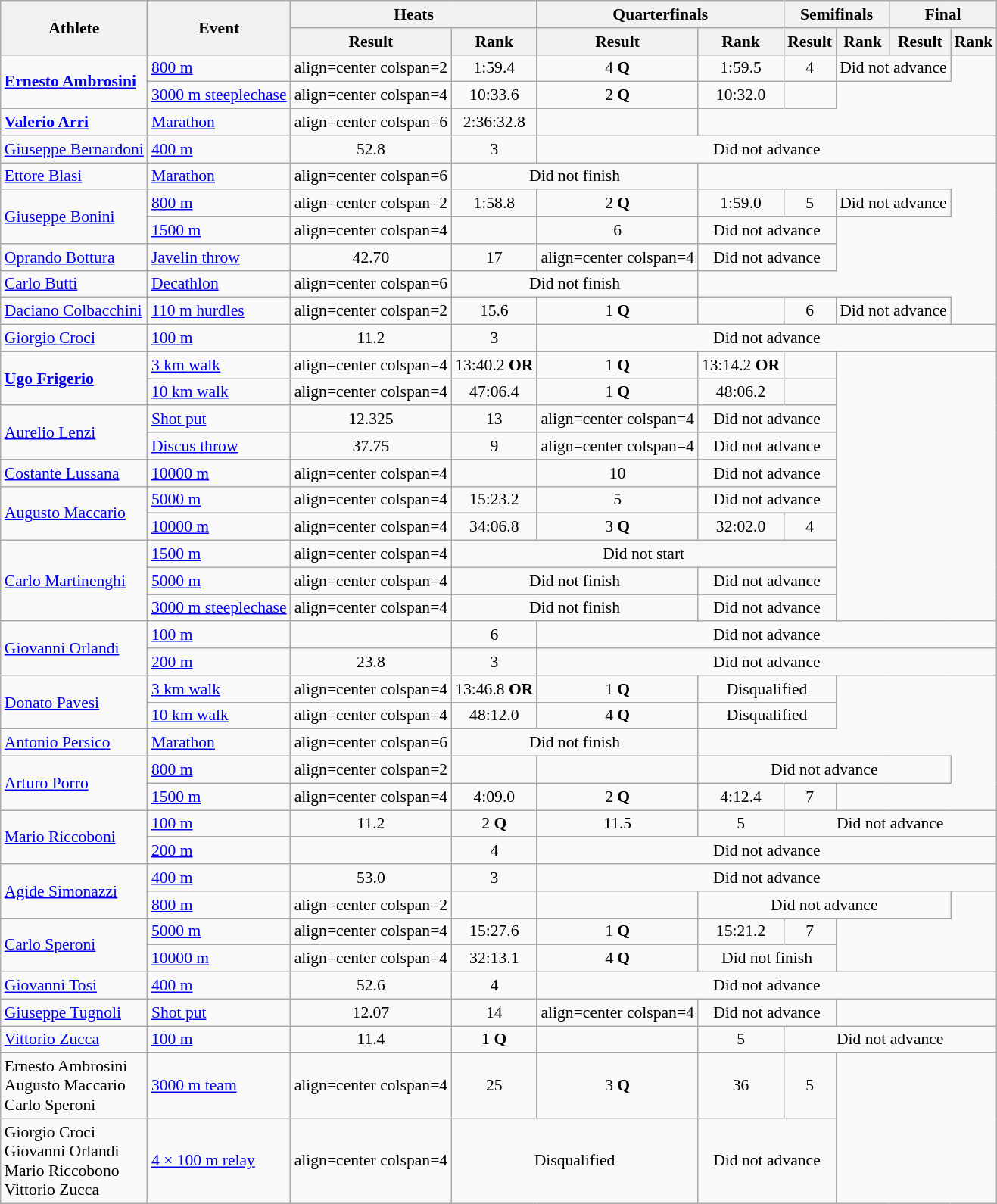<table class=wikitable style="font-size:90%">
<tr>
<th rowspan=2>Athlete</th>
<th rowspan=2>Event</th>
<th colspan=2>Heats</th>
<th colspan=2>Quarterfinals</th>
<th colspan=2>Semifinals</th>
<th colspan=2>Final</th>
</tr>
<tr>
<th>Result</th>
<th>Rank</th>
<th>Result</th>
<th>Rank</th>
<th>Result</th>
<th>Rank</th>
<th>Result</th>
<th>Rank</th>
</tr>
<tr>
<td rowspan=2><strong><a href='#'>Ernesto Ambrosini</a></strong></td>
<td><a href='#'>800 m</a></td>
<td>align=center colspan=2 </td>
<td align=center>1:59.4</td>
<td align=center>4 <strong>Q</strong></td>
<td align=center>1:59.5</td>
<td align=center>4</td>
<td align=center colspan=2>Did not advance</td>
</tr>
<tr>
<td><a href='#'>3000 m steeplechase</a></td>
<td>align=center colspan=4 </td>
<td align=center>10:33.6</td>
<td align=center>2 <strong>Q</strong></td>
<td align=center>10:32.0</td>
<td align=center></td>
</tr>
<tr>
<td><strong><a href='#'>Valerio Arri</a></strong></td>
<td><a href='#'>Marathon</a></td>
<td>align=center colspan=6 </td>
<td align=center>2:36:32.8</td>
<td align=center></td>
</tr>
<tr>
<td><a href='#'>Giuseppe Bernardoni</a></td>
<td><a href='#'>400 m</a></td>
<td align=center>52.8</td>
<td align=center>3</td>
<td align=center colspan=6>Did not advance</td>
</tr>
<tr>
<td><a href='#'>Ettore Blasi</a></td>
<td><a href='#'>Marathon</a></td>
<td>align=center colspan=6 </td>
<td align=center colspan=2>Did not finish</td>
</tr>
<tr>
<td rowspan=2><a href='#'>Giuseppe Bonini</a></td>
<td><a href='#'>800 m</a></td>
<td>align=center colspan=2 </td>
<td align=center>1:58.8</td>
<td align=center>2 <strong>Q</strong></td>
<td align=center>1:59.0</td>
<td align=center>5</td>
<td align=center colspan=2>Did not advance</td>
</tr>
<tr>
<td><a href='#'>1500 m</a></td>
<td>align=center colspan=4 </td>
<td align=center></td>
<td align=center>6</td>
<td align=center colspan=2>Did not advance</td>
</tr>
<tr>
<td><a href='#'>Oprando Bottura</a></td>
<td><a href='#'>Javelin throw</a></td>
<td align=center>42.70</td>
<td align=center>17</td>
<td>align=center colspan=4 </td>
<td align=center colspan=2>Did not advance</td>
</tr>
<tr>
<td><a href='#'>Carlo Butti</a></td>
<td><a href='#'>Decathlon</a></td>
<td>align=center colspan=6 </td>
<td align=center colspan=2>Did not finish</td>
</tr>
<tr>
<td><a href='#'>Daciano Colbacchini</a></td>
<td><a href='#'>110 m hurdles</a></td>
<td>align=center colspan=2 </td>
<td align=center>15.6</td>
<td align=center>1 <strong>Q</strong></td>
<td align=center></td>
<td align=center>6</td>
<td align=center colspan=2>Did not advance</td>
</tr>
<tr>
<td><a href='#'>Giorgio Croci</a></td>
<td><a href='#'>100 m</a></td>
<td align=center>11.2</td>
<td align=center>3</td>
<td align=center colspan=6>Did not advance</td>
</tr>
<tr>
<td rowspan=2><strong><a href='#'>Ugo Frigerio</a></strong></td>
<td><a href='#'>3 km walk</a></td>
<td>align=center colspan=4 </td>
<td align=center>13:40.2 <strong>OR</strong></td>
<td align=center>1 <strong>Q</strong></td>
<td align=center>13:14.2 <strong>OR</strong></td>
<td align=center></td>
</tr>
<tr>
<td><a href='#'>10 km walk</a></td>
<td>align=center colspan=4 </td>
<td align=center>47:06.4</td>
<td align=center>1 <strong>Q</strong></td>
<td align=center>48:06.2</td>
<td align=center></td>
</tr>
<tr>
<td rowspan=2><a href='#'>Aurelio Lenzi</a></td>
<td><a href='#'>Shot put</a></td>
<td align=center>12.325</td>
<td align=center>13</td>
<td>align=center colspan=4 </td>
<td align=center colspan=2>Did not advance</td>
</tr>
<tr>
<td><a href='#'>Discus throw</a></td>
<td align=center>37.75</td>
<td align=center>9</td>
<td>align=center colspan=4 </td>
<td align=center colspan=2>Did not advance</td>
</tr>
<tr>
<td><a href='#'>Costante Lussana</a></td>
<td><a href='#'>10000 m</a></td>
<td>align=center colspan=4 </td>
<td align=center></td>
<td align=center>10</td>
<td align=center colspan=2>Did not advance</td>
</tr>
<tr>
<td rowspan=2><a href='#'>Augusto Maccario</a></td>
<td><a href='#'>5000 m</a></td>
<td>align=center colspan=4 </td>
<td align=center>15:23.2</td>
<td align=center>5</td>
<td align=center colspan=2>Did not advance</td>
</tr>
<tr>
<td><a href='#'>10000 m</a></td>
<td>align=center colspan=4 </td>
<td align=center>34:06.8</td>
<td align=center>3 <strong>Q</strong></td>
<td align=center>32:02.0</td>
<td align=center>4</td>
</tr>
<tr>
<td rowspan=3><a href='#'>Carlo Martinenghi</a></td>
<td><a href='#'>1500 m</a></td>
<td>align=center colspan=4 </td>
<td colspan="4" align="center">Did not start</td>
</tr>
<tr>
<td><a href='#'>5000 m</a></td>
<td>align=center colspan=4 </td>
<td align=center colspan=2>Did not finish</td>
<td align=center colspan=2>Did not advance</td>
</tr>
<tr>
<td><a href='#'>3000 m steeplechase</a></td>
<td>align=center colspan=4 </td>
<td align=center colspan=2>Did not finish</td>
<td align=center colspan=2>Did not advance</td>
</tr>
<tr>
<td rowspan=2><a href='#'>Giovanni Orlandi</a></td>
<td><a href='#'>100 m</a></td>
<td align=center></td>
<td align=center>6</td>
<td align=center colspan=6>Did not advance</td>
</tr>
<tr>
<td><a href='#'>200 m</a></td>
<td align=center>23.8</td>
<td align=center>3</td>
<td align=center colspan=6>Did not advance</td>
</tr>
<tr>
<td rowspan=2><a href='#'>Donato Pavesi</a></td>
<td><a href='#'>3 km walk</a></td>
<td>align=center colspan=4 </td>
<td align=center>13:46.8 <strong>OR</strong></td>
<td align=center>1 <strong>Q</strong></td>
<td align=center colspan=2>Disqualified</td>
</tr>
<tr>
<td><a href='#'>10 km walk</a></td>
<td>align=center colspan=4 </td>
<td align=center>48:12.0</td>
<td align=center>4 <strong>Q</strong></td>
<td align=center colspan=2>Disqualified</td>
</tr>
<tr>
<td><a href='#'>Antonio Persico</a></td>
<td><a href='#'>Marathon</a></td>
<td>align=center colspan=6 </td>
<td align=center colspan=2>Did not finish</td>
</tr>
<tr>
<td rowspan=2><a href='#'>Arturo Porro</a></td>
<td><a href='#'>800 m</a></td>
<td>align=center colspan=2 </td>
<td align=center></td>
<td align=center></td>
<td align=center colspan=4>Did not advance</td>
</tr>
<tr>
<td><a href='#'>1500 m</a></td>
<td>align=center colspan=4 </td>
<td align=center>4:09.0</td>
<td align=center>2 <strong>Q</strong></td>
<td align=center>4:12.4</td>
<td align=center>7</td>
</tr>
<tr>
<td rowspan=2><a href='#'>Mario Riccoboni</a></td>
<td><a href='#'>100 m</a></td>
<td align=center>11.2</td>
<td align=center>2 <strong>Q</strong></td>
<td align=center>11.5</td>
<td align=center>5</td>
<td align=center colspan=4>Did not advance</td>
</tr>
<tr>
<td><a href='#'>200 m</a></td>
<td align=center></td>
<td align=center>4</td>
<td align=center colspan=6>Did not advance</td>
</tr>
<tr>
<td rowspan=2><a href='#'>Agide Simonazzi</a></td>
<td><a href='#'>400 m</a></td>
<td align=center>53.0</td>
<td align=center>3</td>
<td align=center colspan=6>Did not advance</td>
</tr>
<tr>
<td><a href='#'>800 m</a></td>
<td>align=center colspan=2 </td>
<td align=center></td>
<td align=center></td>
<td align=center colspan=4>Did not advance</td>
</tr>
<tr>
<td rowspan=2><a href='#'>Carlo Speroni</a></td>
<td><a href='#'>5000 m</a></td>
<td>align=center colspan=4 </td>
<td align=center>15:27.6</td>
<td align=center>1 <strong>Q</strong></td>
<td align=center>15:21.2</td>
<td align=center>7</td>
</tr>
<tr>
<td><a href='#'>10000 m</a></td>
<td>align=center colspan=4 </td>
<td align=center>32:13.1</td>
<td align=center>4 <strong>Q</strong></td>
<td align=center colspan=2>Did not finish</td>
</tr>
<tr>
<td><a href='#'>Giovanni Tosi</a></td>
<td><a href='#'>400 m</a></td>
<td align=center>52.6</td>
<td align=center>4</td>
<td align=center colspan=6>Did not advance</td>
</tr>
<tr>
<td><a href='#'>Giuseppe Tugnoli</a></td>
<td><a href='#'>Shot put</a></td>
<td align=center>12.07</td>
<td align=center>14</td>
<td>align=center colspan=4 </td>
<td align=center colspan=2>Did not advance</td>
</tr>
<tr>
<td><a href='#'>Vittorio Zucca</a></td>
<td><a href='#'>100 m</a></td>
<td align=center>11.4</td>
<td align=center>1 <strong>Q</strong></td>
<td align=center></td>
<td align=center>5</td>
<td align=center colspan=4>Did not advance</td>
</tr>
<tr>
<td>Ernesto Ambrosini <br> Augusto Maccario <br> Carlo Speroni</td>
<td><a href='#'>3000 m team</a></td>
<td>align=center colspan=4 </td>
<td align=center>25</td>
<td align=center>3 <strong>Q</strong></td>
<td align=center>36</td>
<td align=center>5</td>
</tr>
<tr>
<td>Giorgio Croci <br> Giovanni Orlandi <br> Mario Riccobono <br> Vittorio Zucca</td>
<td><a href='#'>4 × 100 m relay</a></td>
<td>align=center colspan=4 </td>
<td align=center colspan=2>Disqualified</td>
<td align=center colspan=2>Did not advance</td>
</tr>
</table>
